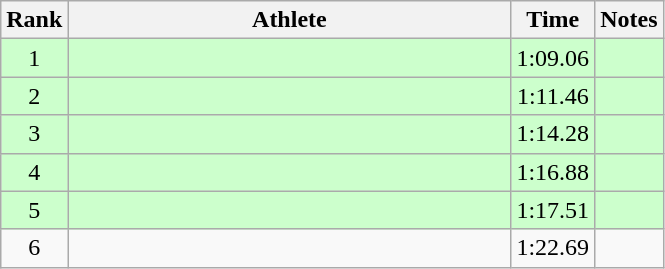<table class="wikitable" style="text-align:center">
<tr>
<th>Rank</th>
<th Style="width:18em">Athlete</th>
<th>Time</th>
<th>Notes</th>
</tr>
<tr style="background:#cfc">
<td>1</td>
<td style="text-align:left"></td>
<td>1:09.06</td>
<td></td>
</tr>
<tr style="background:#cfc">
<td>2</td>
<td style="text-align:left"></td>
<td>1:11.46</td>
<td></td>
</tr>
<tr style="background:#cfc">
<td>3</td>
<td style="text-align:left"></td>
<td>1:14.28</td>
<td></td>
</tr>
<tr style="background:#cfc">
<td>4</td>
<td style="text-align:left"></td>
<td>1:16.88</td>
<td></td>
</tr>
<tr style="background:#cfc">
<td>5</td>
<td style="text-align:left"></td>
<td>1:17.51</td>
<td></td>
</tr>
<tr>
<td>6</td>
<td style="text-align:left"></td>
<td>1:22.69</td>
<td></td>
</tr>
</table>
